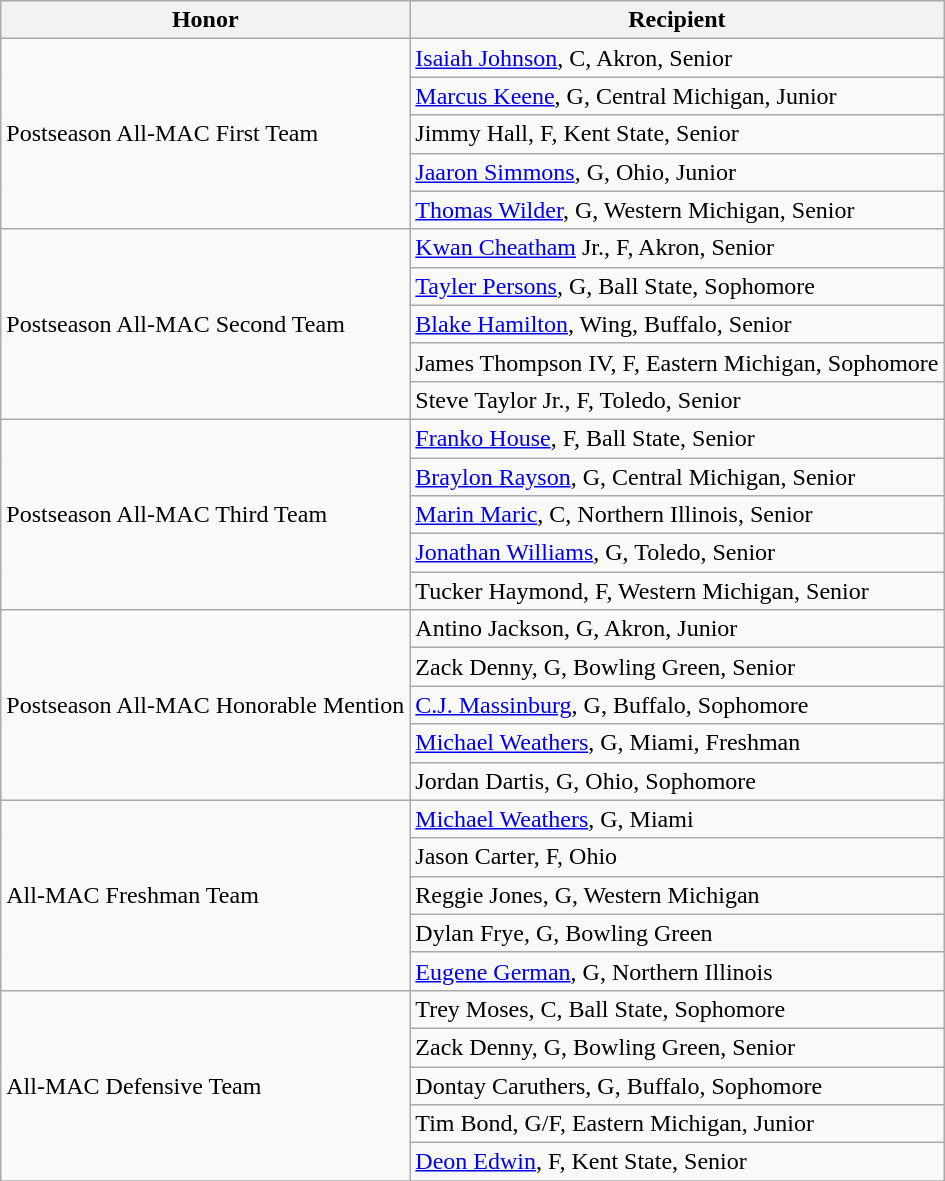<table class="wikitable" border="1">
<tr>
<th>Honor</th>
<th>Recipient</th>
</tr>
<tr>
<td rowspan=5 valign=middle>Postseason All-MAC First Team</td>
<td><a href='#'>Isaiah Johnson</a>, C, Akron, Senior</td>
</tr>
<tr>
<td><a href='#'>Marcus Keene</a>, G, Central Michigan, Junior</td>
</tr>
<tr>
<td>Jimmy Hall, F, Kent State, Senior</td>
</tr>
<tr>
<td><a href='#'>Jaaron Simmons</a>, G, Ohio, Junior</td>
</tr>
<tr>
<td><a href='#'>Thomas Wilder</a>, G, Western Michigan, Senior</td>
</tr>
<tr>
<td rowspan=5 valign=middle>Postseason All-MAC Second Team</td>
<td><a href='#'>Kwan Cheatham</a> Jr., F, Akron, Senior</td>
</tr>
<tr>
<td><a href='#'>Tayler Persons</a>, G, Ball State, Sophomore</td>
</tr>
<tr>
<td><a href='#'>Blake Hamilton</a>, Wing, Buffalo, Senior</td>
</tr>
<tr>
<td>James Thompson IV, F, Eastern Michigan, Sophomore</td>
</tr>
<tr>
<td>Steve Taylor Jr., F, Toledo, Senior</td>
</tr>
<tr>
<td rowspan=5 valign=middle>Postseason All-MAC Third Team</td>
<td><a href='#'>Franko House</a>, F, Ball State, Senior</td>
</tr>
<tr>
<td><a href='#'>Braylon Rayson</a>, G, Central Michigan, Senior</td>
</tr>
<tr>
<td><a href='#'>Marin Maric</a>, C, Northern Illinois, Senior</td>
</tr>
<tr>
<td><a href='#'>Jonathan Williams</a>, G, Toledo, Senior</td>
</tr>
<tr>
<td>Tucker Haymond, F, Western Michigan, Senior</td>
</tr>
<tr>
<td rowspan=5 valign=middle>Postseason All-MAC Honorable Mention</td>
<td>Antino Jackson, G, Akron, Junior</td>
</tr>
<tr>
<td>Zack Denny, G, Bowling Green, Senior</td>
</tr>
<tr>
<td><a href='#'>C.J. Massinburg</a>, G, Buffalo, Sophomore</td>
</tr>
<tr>
<td><a href='#'>Michael Weathers</a>, G, Miami, Freshman</td>
</tr>
<tr>
<td>Jordan Dartis, G, Ohio, Sophomore</td>
</tr>
<tr>
<td rowspan=5 valign=middle>All-MAC Freshman Team</td>
<td><a href='#'>Michael Weathers</a>, G, Miami</td>
</tr>
<tr>
<td>Jason Carter, F, Ohio</td>
</tr>
<tr>
<td>Reggie Jones, G, Western Michigan</td>
</tr>
<tr>
<td>Dylan Frye, G, Bowling Green</td>
</tr>
<tr>
<td><a href='#'>Eugene German</a>, G, Northern Illinois</td>
</tr>
<tr>
<td rowspan=5 valign=middle>All-MAC Defensive Team</td>
<td>Trey Moses, C, Ball State, Sophomore</td>
</tr>
<tr>
<td>Zack Denny, G, Bowling Green, Senior</td>
</tr>
<tr>
<td>Dontay Caruthers, G, Buffalo, Sophomore</td>
</tr>
<tr>
<td>Tim Bond, G/F, Eastern Michigan, Junior</td>
</tr>
<tr>
<td><a href='#'>Deon Edwin</a>, F, Kent State, Senior</td>
</tr>
<tr>
</tr>
</table>
